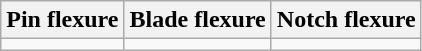<table class="wikitable">
<tr>
<th>Pin flexure</th>
<th>Blade flexure</th>
<th>Notch flexure</th>
</tr>
<tr>
<td></td>
<td></td>
<td></td>
</tr>
</table>
